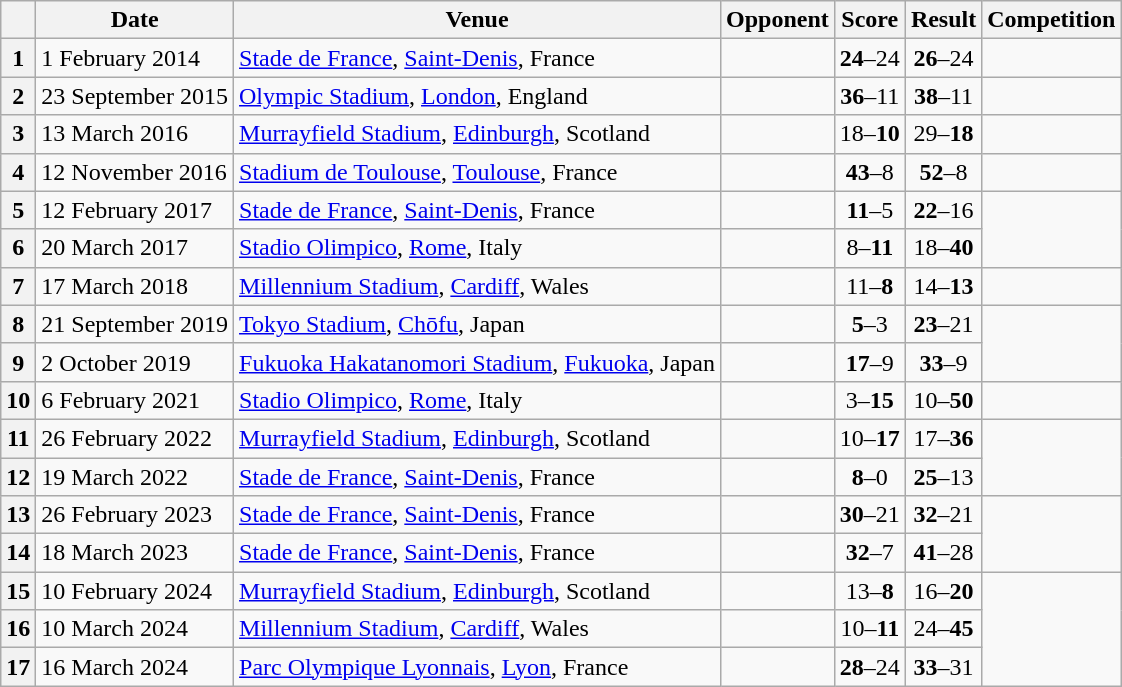<table class="wikitable plainrowheaders">
<tr>
<th scope=col></th>
<th scope=col data-sort-type=date>Date</th>
<th scope=col>Venue</th>
<th scope=col>Opponent</th>
<th scope=col>Score</th>
<th scope=col>Result</th>
<th scope=col>Competition</th>
</tr>
<tr>
<th scope=row>1</th>
<td>1 February 2014</td>
<td><a href='#'>Stade de France</a>, <a href='#'>Saint-Denis</a>, France</td>
<td></td>
<td align=center><strong>24</strong>–24</td>
<td align=center><strong>26</strong>–24</td>
<td></td>
</tr>
<tr>
<th scope=row>2</th>
<td>23 September 2015</td>
<td><a href='#'>Olympic Stadium</a>, <a href='#'>London</a>, England</td>
<td></td>
<td align=center><strong>36</strong>–11</td>
<td align=center><strong>38</strong>–11</td>
<td></td>
</tr>
<tr>
<th scope=row>3</th>
<td>13 March 2016</td>
<td><a href='#'>Murrayfield Stadium</a>, <a href='#'>Edinburgh</a>, Scotland</td>
<td></td>
<td align=center>18–<strong>10</strong></td>
<td align=center>29–<strong>18</strong></td>
<td></td>
</tr>
<tr>
<th scope=row>4</th>
<td>12 November 2016</td>
<td><a href='#'>Stadium de Toulouse</a>, <a href='#'>Toulouse</a>, France</td>
<td></td>
<td align=center><strong>43</strong>–8</td>
<td align=center><strong>52</strong>–8</td>
<td></td>
</tr>
<tr>
<th scope=row>5</th>
<td>12 February 2017</td>
<td><a href='#'>Stade de France</a>, <a href='#'>Saint-Denis</a>, France</td>
<td></td>
<td align=center><strong>11</strong>–5</td>
<td align=center><strong>22</strong>–16</td>
<td rowspan=2></td>
</tr>
<tr>
<th scope=row>6</th>
<td>20 March 2017</td>
<td><a href='#'>Stadio Olimpico</a>, <a href='#'>Rome</a>, Italy</td>
<td></td>
<td align=center>8–<strong>11</strong></td>
<td align=center>18–<strong>40</strong></td>
</tr>
<tr>
<th scope=row>7</th>
<td>17 March 2018</td>
<td><a href='#'>Millennium Stadium</a>, <a href='#'>Cardiff</a>, Wales</td>
<td></td>
<td align=center>11–<strong>8</strong></td>
<td align=center>14–<strong>13</strong></td>
<td></td>
</tr>
<tr>
<th scope=row>8</th>
<td>21 September 2019</td>
<td><a href='#'>Tokyo Stadium</a>, <a href='#'>Chōfu</a>, Japan</td>
<td></td>
<td align=center><strong>5</strong>–3</td>
<td align=center><strong>23</strong>–21</td>
<td rowspan=2></td>
</tr>
<tr>
<th scope=row>9</th>
<td>2 October 2019</td>
<td><a href='#'>Fukuoka Hakatanomori Stadium</a>, <a href='#'>Fukuoka</a>, Japan</td>
<td></td>
<td align=center><strong>17</strong>–9</td>
<td align=center><strong>33</strong>–9</td>
</tr>
<tr>
<th scope=row>10</th>
<td>6 February 2021</td>
<td><a href='#'>Stadio Olimpico</a>, <a href='#'>Rome</a>, Italy</td>
<td></td>
<td align=center>3–<strong>15</strong></td>
<td align=center>10–<strong>50</strong></td>
<td></td>
</tr>
<tr>
<th scope=row>11</th>
<td>26 February 2022</td>
<td><a href='#'>Murrayfield Stadium</a>, <a href='#'>Edinburgh</a>, Scotland</td>
<td></td>
<td align=center>10–<strong>17</strong></td>
<td align=center>17–<strong>36</strong></td>
<td rowspan=2></td>
</tr>
<tr>
<th scope=row>12</th>
<td>19 March 2022</td>
<td><a href='#'>Stade de France</a>, <a href='#'>Saint-Denis</a>, France</td>
<td></td>
<td align=center><strong>8</strong>–0</td>
<td align=center><strong>25</strong>–13</td>
</tr>
<tr>
<th scope=row>13</th>
<td>26 February 2023</td>
<td><a href='#'>Stade de France</a>, <a href='#'>Saint-Denis</a>, France</td>
<td></td>
<td align=center><strong>30</strong>–21</td>
<td align=center><strong>32</strong>–21</td>
<td rowspan=2></td>
</tr>
<tr>
<th scope=row>14</th>
<td>18 March 2023</td>
<td><a href='#'>Stade de France</a>, <a href='#'>Saint-Denis</a>, France</td>
<td></td>
<td align=center><strong>32</strong>–7</td>
<td align=center><strong>41</strong>–28</td>
</tr>
<tr>
<th scope=row>15</th>
<td>10 February 2024</td>
<td><a href='#'>Murrayfield Stadium</a>, <a href='#'>Edinburgh</a>, Scotland</td>
<td></td>
<td align=center>13–<strong>8</strong></td>
<td align=center>16–<strong>20</strong></td>
<td rowspan=3></td>
</tr>
<tr>
<th scope=row>16</th>
<td>10 March 2024</td>
<td><a href='#'>Millennium Stadium</a>, <a href='#'>Cardiff</a>, Wales</td>
<td></td>
<td align=center>10–<strong>11</strong></td>
<td align=center>24–<strong>45</strong></td>
</tr>
<tr>
<th scope=row>17</th>
<td>16 March 2024</td>
<td><a href='#'>Parc Olympique Lyonnais</a>, <a href='#'>Lyon</a>, France</td>
<td></td>
<td align=center><strong>28</strong>–24</td>
<td align=center><strong>33</strong>–31</td>
</tr>
</table>
